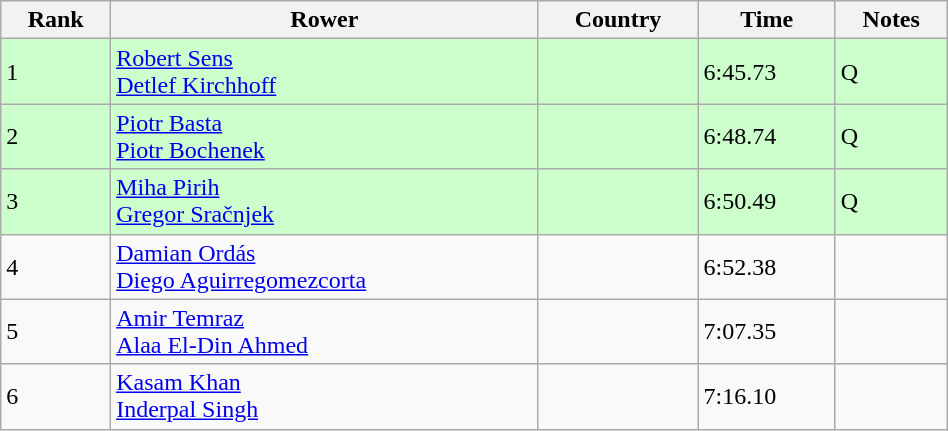<table class="wikitable sortable" width=50%>
<tr>
<th>Rank</th>
<th>Rower</th>
<th>Country</th>
<th>Time</th>
<th>Notes</th>
</tr>
<tr bgcolor=ccffcc>
<td>1</td>
<td><a href='#'>Robert Sens</a> <br> <a href='#'>Detlef Kirchhoff</a></td>
<td></td>
<td>6:45.73</td>
<td>Q</td>
</tr>
<tr bgcolor=ccffcc>
<td>2</td>
<td><a href='#'>Piotr Basta</a><br><a href='#'>Piotr Bochenek</a></td>
<td></td>
<td>6:48.74</td>
<td>Q</td>
</tr>
<tr bgcolor=ccffcc>
<td>3</td>
<td><a href='#'>Miha Pirih</a> <br><a href='#'>Gregor Sračnjek</a></td>
<td></td>
<td>6:50.49</td>
<td>Q</td>
</tr>
<tr>
<td>4</td>
<td><a href='#'>Damian Ordás</a> <br> <a href='#'>Diego Aguirregomezcorta</a></td>
<td></td>
<td>6:52.38</td>
<td></td>
</tr>
<tr>
<td>5</td>
<td><a href='#'>Amir Temraz</a> <br> <a href='#'>Alaa El-Din Ahmed</a></td>
<td></td>
<td>7:07.35</td>
<td></td>
</tr>
<tr>
<td>6</td>
<td><a href='#'>Kasam Khan</a> <br> <a href='#'>Inderpal Singh</a></td>
<td></td>
<td>7:16.10</td>
<td></td>
</tr>
</table>
